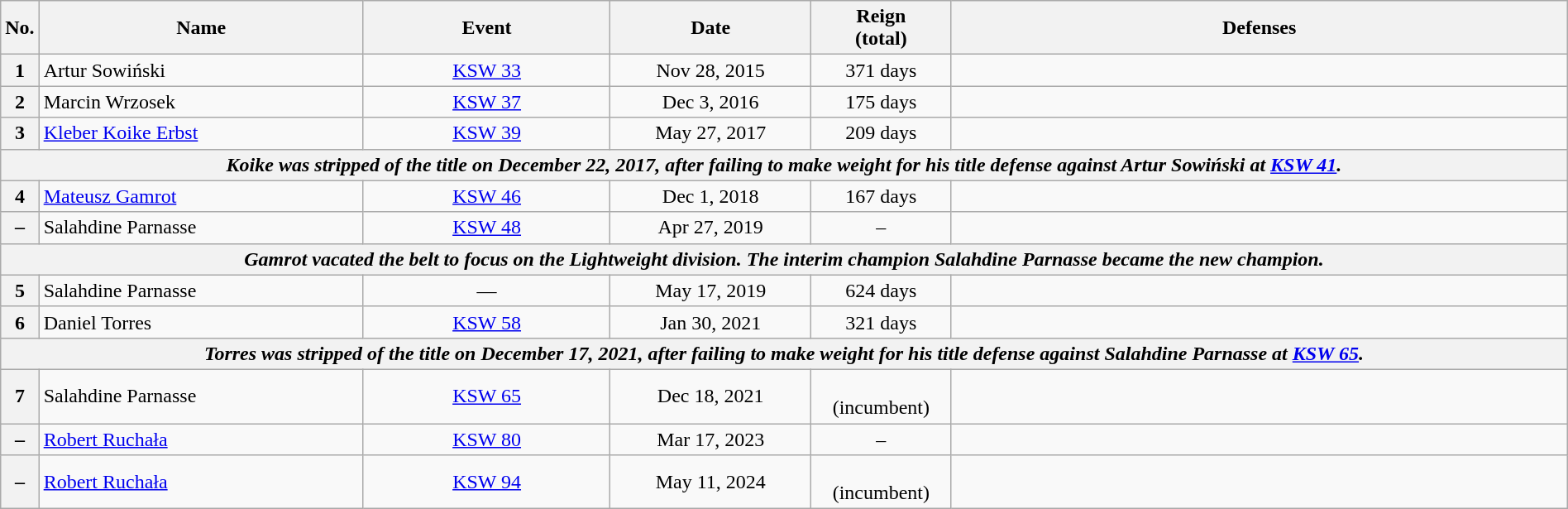<table class="wikitable" style="width:100%; font-size:100%;">
<tr>
<th style= width:1%;">No.</th>
<th style= width:21%;">Name</th>
<th style= width:16%;">Event</th>
<th style=width:13%;">Date</th>
<th style=width:9%;">Reign<br>(total)</th>
<th style= width:49%;">Defenses</th>
</tr>
<tr>
<th>1</th>
<td align=left> Artur Sowiński <br></td>
<td align=center><a href='#'>KSW 33</a><br></td>
<td align=center>Nov 28, 2015</td>
<td align=center>371 days</td>
<td align=left><br></td>
</tr>
<tr>
<th>2</th>
<td align=cleft> Marcin Wrzosek</td>
<td align=center><a href='#'>KSW 37</a><br></td>
<td align=center>Dec 3, 2016</td>
<td align=center>175 days</td>
<td align=center></td>
</tr>
<tr>
<th>3</th>
<td align=left> <a href='#'>Kleber Koike Erbst</a></td>
<td align=center><a href='#'>KSW 39</a><br></td>
<td align=center>May 27, 2017</td>
<td align=center>209 days</td>
<td align=center></td>
</tr>
<tr>
<th style="text-align:center;" colspan="6"><em>Koike was stripped of the title on December 22, 2017, after failing to make weight for his title defense against Artur Sowiński at <a href='#'>KSW 41</a>.</em></th>
</tr>
<tr>
<th>4</th>
<td align=left> <a href='#'>Mateusz Gamrot</a> <br></td>
<td align=center><a href='#'>KSW 46</a><br></td>
<td align=center>Dec 1, 2018</td>
<td align=center>167 days</td>
<td align=center></td>
</tr>
<tr>
<th>–</th>
<td align=left> Salahdine Parnasse <br></td>
<td align=center><a href='#'>KSW 48</a><br></td>
<td align=center>Apr 27, 2019</td>
<td align=center>–</td>
<td align=center></td>
</tr>
<tr>
<th style="text-align:center;" colspan="6"><em>Gamrot vacated the belt to focus on the Lightweight division. The interim champion Salahdine Parnasse became the new champion.</em></th>
</tr>
<tr>
<th>5</th>
<td align=left> Salahdine Parnasse <br></td>
<td align=center>—</td>
<td align=center>May 17, 2019</td>
<td align=center>624 days</td>
<td align=left><br></td>
</tr>
<tr>
<th>6</th>
<td align=left> Daniel Torres</td>
<td align=center><a href='#'>KSW 58</a><br></td>
<td align=center>Jan 30, 2021</td>
<td align=center>321 days</td>
<td align=center></td>
</tr>
<tr>
<th style="text-align:center;" colspan="6"><em>Torres was stripped of the title on December 17, 2021, after failing to make weight for his title defense against Salahdine Parnasse at <a href='#'>KSW 65</a>.</em></th>
</tr>
<tr>
<th>7</th>
<td align=left> Salahdine Parnasse <br></td>
<td align=center><a href='#'>KSW 65</a><br></td>
<td align=center>Dec 18, 2021</td>
<td align=center> <br> (incumbent)</td>
<td align=left><br><br>
</td>
</tr>
<tr>
<th>–</th>
<td align=left> <a href='#'>Robert Ruchała</a> <br></td>
<td align=center><a href='#'>KSW 80</a><br></td>
<td align=center>Mar 17, 2023</td>
<td align=center>–</td>
<td align=center></td>
</tr>
<tr>
<th>–</th>
<td align=left> <a href='#'>Robert Ruchała</a><br></td>
<td align=center><a href='#'>KSW 94</a><br></td>
<td align=center>May 11, 2024</td>
<td align=center> <br> (incumbent)</td>
<td align=left><br></td>
</tr>
</table>
